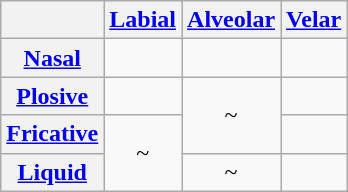<table class="wikitable" style="text-align: center;">
<tr>
<th></th>
<th><a href='#'>Labial</a></th>
<th><a href='#'>Alveolar</a></th>
<th><a href='#'>Velar</a></th>
</tr>
<tr>
<th><a href='#'>Nasal</a></th>
<td></td>
<td></td>
<td></td>
</tr>
<tr>
<th><a href='#'>Plosive</a></th>
<td></td>
<td rowspan="2"> ~ </td>
<td></td>
</tr>
<tr>
<th><a href='#'>Fricative</a></th>
<td rowspan="2"> ~ </td>
<td></td>
</tr>
<tr>
<th><a href='#'>Liquid</a></th>
<td> ~ </td>
<td></td>
</tr>
</table>
